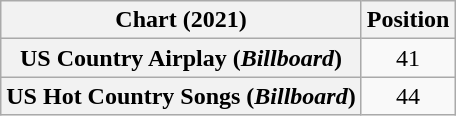<table class="wikitable sortable plainrowheaders" style="text-align:center">
<tr>
<th>Chart (2021)</th>
<th>Position</th>
</tr>
<tr>
<th scope="row">US Country Airplay (<em>Billboard</em>)</th>
<td>41</td>
</tr>
<tr>
<th scope="row">US Hot Country Songs (<em>Billboard</em>)</th>
<td>44</td>
</tr>
</table>
